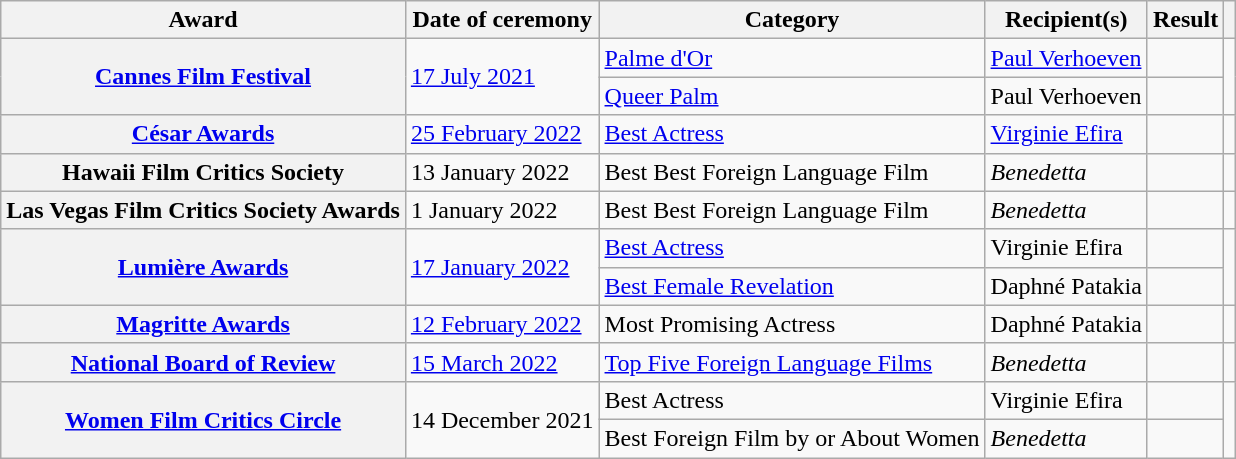<table class="wikitable sortable plainrowheaders">
<tr>
<th scope="col">Award</th>
<th scope="col">Date of ceremony</th>
<th scope="col">Category</th>
<th scope="col">Recipient(s)</th>
<th scope="col">Result</th>
<th scope="col" class="unsortable"></th>
</tr>
<tr>
<th scope="row" rowspan="2"><a href='#'>Cannes Film Festival</a></th>
<td rowspan="2"><a href='#'>17 July 2021</a></td>
<td><a href='#'>Palme d'Or</a></td>
<td><a href='#'>Paul Verhoeven</a></td>
<td></td>
<td rowspan="2" style="text-align:center;"></td>
</tr>
<tr>
<td><a href='#'>Queer Palm</a></td>
<td>Paul Verhoeven</td>
<td></td>
</tr>
<tr>
<th scope="row"><a href='#'>César Awards</a></th>
<td><a href='#'>25 February 2022</a></td>
<td><a href='#'>Best Actress</a></td>
<td><a href='#'>Virginie Efira</a></td>
<td></td>
<td style="text-align:center;"></td>
</tr>
<tr>
<th scope="row">Hawaii Film Critics Society</th>
<td>13 January 2022</td>
<td>Best Best Foreign Language Film</td>
<td><em>Benedetta</em></td>
<td></td>
<td style="text-align:center;"></td>
</tr>
<tr>
<th scope="row">Las Vegas Film Critics Society Awards</th>
<td>1 January 2022</td>
<td>Best Best Foreign Language Film</td>
<td><em>Benedetta</em></td>
<td></td>
<td style="text-align:center;"></td>
</tr>
<tr>
<th scope="row" rowspan="2"><a href='#'>Lumière Awards</a></th>
<td rowspan="2"><a href='#'>17 January 2022</a></td>
<td><a href='#'>Best Actress</a></td>
<td>Virginie Efira</td>
<td></td>
<td rowspan="2" style="text-align:center;"></td>
</tr>
<tr>
<td><a href='#'>Best Female Revelation</a></td>
<td>Daphné Patakia</td>
<td></td>
</tr>
<tr>
<th scope="row"><a href='#'>Magritte Awards</a></th>
<td><a href='#'>12 February 2022</a></td>
<td>Most Promising Actress</td>
<td>Daphné Patakia</td>
<td></td>
<td style="text-align:center;"></td>
</tr>
<tr>
<th scope="row"><a href='#'>National Board of Review</a></th>
<td><a href='#'>15 March 2022</a></td>
<td><a href='#'>Top Five Foreign Language Films</a></td>
<td><em>Benedetta</em></td>
<td></td>
<td style="text-align:center;"></td>
</tr>
<tr>
<th scope="row" rowspan="2"><a href='#'>Women Film Critics Circle</a></th>
<td rowspan="2">14 December 2021</td>
<td>Best Actress</td>
<td>Virginie Efira</td>
<td></td>
<td rowspan="2" style="text-align:center;"></td>
</tr>
<tr>
<td>Best Foreign Film by or About Women</td>
<td><em>Benedetta</em></td>
<td></td>
</tr>
</table>
